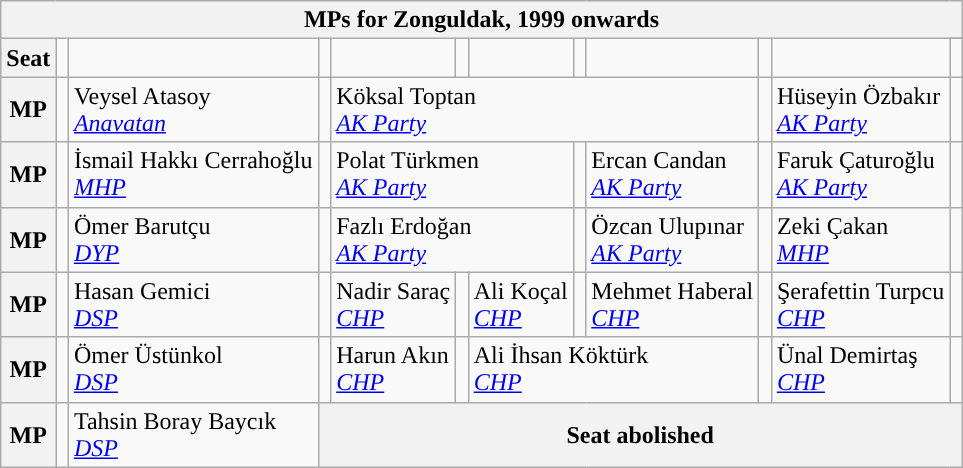<table class="wikitable">
<tr>
<th colspan = 12>MPs for Zonguldak, 1999 onwards</th>
</tr>
<tr>
<th rowspan = 2>Seat</th>
<td rowspan="2" style="width:1px;"></td>
<td rowspan = 2></td>
<td rowspan="2" style="width:1px;"></td>
<td rowspan = 2></td>
<td rowspan="2" style="width:1px;"></td>
<td rowspan = 2></td>
<td rowspan="2" style="width:1px;"></td>
<td rowspan = 2></td>
<td rowspan="2" style="width:1px;"></td>
<td rowspan = 2></td>
</tr>
<tr>
<td></td>
</tr>
<tr>
<th>MP</th>
<td width=1px style="background-color: "></td>
<td colspan = 1>Veysel Atasoy<br><em><a href='#'>Anavatan</a></em></td>
<td width=1px style="background-color: "></td>
<td colspan = 5>Köksal Toptan<br><em><a href='#'>AK Party</a></em></td>
<td width=1px style="background-color: "></td>
<td colspan = 1>Hüseyin Özbakır<br><em><a href='#'>AK Party</a></em></td>
<td width=1px style="background-color: "></td>
</tr>
<tr>
<th>MP</th>
<td width=1px style="background-color: "></td>
<td colspan = 1>İsmail Hakkı Cerrahoğlu<br><em><a href='#'>MHP</a></em></td>
<td width=1px style="background-color: "></td>
<td colspan = 3>Polat Türkmen<br><em><a href='#'>AK Party</a></em></td>
<td width=1px style="background-color: "></td>
<td colspan = 1>Ercan Candan<br><em><a href='#'>AK Party</a></em></td>
<td width=1px style="background-color: "></td>
<td colspan = 1>Faruk Çaturoğlu<br><em><a href='#'>AK Party</a></em></td>
<td width=1px style="background-color: "></td>
</tr>
<tr>
<th>MP</th>
<td width=1px style="background-color: "></td>
<td colspan = 1>Ömer Barutçu<br><em><a href='#'>DYP</a></em></td>
<td width=1px style="background-color: "></td>
<td colspan = 3>Fazlı Erdoğan<br><em><a href='#'>AK Party</a></em></td>
<td width=1px style="background-color: "></td>
<td colspan = 1>Özcan Ulupınar<br><em><a href='#'>AK Party</a></em></td>
<td width=1px style="background-color: "></td>
<td colspan = 1>Zeki Çakan<br><em><a href='#'>MHP</a></em></td>
<td width=1px style="background-color: "></td>
</tr>
<tr>
<th>MP</th>
<td width=1px style="background-color: "></td>
<td colspan = 1>Hasan Gemici<br><em><a href='#'>DSP</a></em></td>
<td width=1px style="background-color: "></td>
<td colspan = 1>Nadir Saraç<br><em><a href='#'>CHP</a></em></td>
<td width=1px style="background-color: "></td>
<td colspan = 1>Ali Koçal<br><em><a href='#'>CHP</a></em></td>
<td width=1px style="background-color: "></td>
<td colspan = 1>Mehmet Haberal<br><em><a href='#'>CHP</a></em></td>
<td width=1px style="background-color: "></td>
<td colspan = 1>Şerafettin Turpcu<br><em><a href='#'>CHP</a></em></td>
<td width=1px style="background-color: "></td>
</tr>
<tr>
<th>MP</th>
<td width=1px style="background-color: "></td>
<td colspan = 1>Ömer Üstünkol<br><em><a href='#'>DSP</a></em></td>
<td width=1px style="background-color: "></td>
<td colspan = 1>Harun Akın<br><em><a href='#'>CHP</a></em></td>
<td width=1px style="background-color: "></td>
<td colspan = 3>Ali İhsan Köktürk<br><em><a href='#'>CHP</a></em></td>
<td width=1px style="background-color: "></td>
<td colspan = 1>Ünal Demirtaş<br><em><a href='#'>CHP</a></em></td>
<td width=1px style="background-color: "></td>
</tr>
<tr>
<th>MP</th>
<td width=1px style="background-color: "></td>
<td colspan = 1>Tahsin Boray Baycık<br><em><a href='#'>DSP</a></em></td>
<th colspan = 9>Seat abolished</th>
</tr>
</table>
